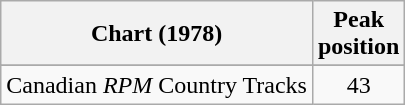<table class="wikitable sortable">
<tr>
<th align="left">Chart (1978)</th>
<th align="center">Peak<br>position</th>
</tr>
<tr>
</tr>
<tr>
<td align="left">Canadian <em>RPM</em> Country Tracks</td>
<td align="center">43</td>
</tr>
</table>
